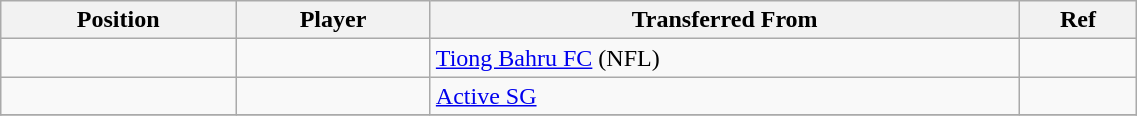<table class="wikitable sortable" style="width:60%; text-align:center; font-size:100%; text-align:left;">
<tr>
<th><strong>Position</strong></th>
<th><strong>Player</strong></th>
<th><strong>Transferred From</strong></th>
<th><strong>Ref</strong></th>
</tr>
<tr>
<td></td>
<td></td>
<td> <a href='#'>Tiong Bahru FC</a> (NFL)</td>
<td></td>
</tr>
<tr>
<td></td>
<td></td>
<td> <a href='#'>Active SG</a></td>
<td></td>
</tr>
<tr>
</tr>
</table>
